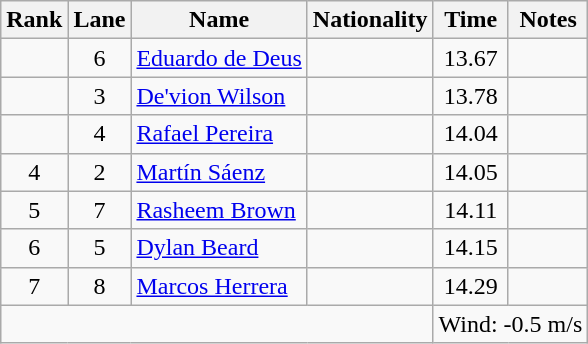<table class="wikitable sortable" style="text-align:center">
<tr>
<th>Rank</th>
<th>Lane</th>
<th>Name</th>
<th>Nationality</th>
<th>Time</th>
<th>Notes</th>
</tr>
<tr>
<td></td>
<td>6</td>
<td align=left><a href='#'>Eduardo de Deus</a></td>
<td align=left></td>
<td>13.67</td>
<td></td>
</tr>
<tr>
<td></td>
<td>3</td>
<td align=left><a href='#'>De'vion Wilson</a></td>
<td align=left></td>
<td>13.78</td>
<td></td>
</tr>
<tr>
<td></td>
<td>4</td>
<td align=left><a href='#'>Rafael Pereira</a></td>
<td align=left></td>
<td>14.04</td>
<td></td>
</tr>
<tr>
<td>4</td>
<td>2</td>
<td align=left><a href='#'>Martín Sáenz</a></td>
<td align=left></td>
<td>14.05</td>
<td></td>
</tr>
<tr>
<td>5</td>
<td>7</td>
<td align=left><a href='#'>Rasheem Brown</a></td>
<td align=left></td>
<td>14.11</td>
<td></td>
</tr>
<tr>
<td>6</td>
<td>5</td>
<td align=left><a href='#'>Dylan Beard</a></td>
<td align=left></td>
<td>14.15</td>
<td></td>
</tr>
<tr>
<td>7</td>
<td>8</td>
<td align=left><a href='#'>Marcos Herrera</a></td>
<td align=left></td>
<td>14.29</td>
<td></td>
</tr>
<tr class="sortbottom">
<td colspan="4"></td>
<td colspan="2" style="text-align:left;">Wind: -0.5 m/s</td>
</tr>
</table>
